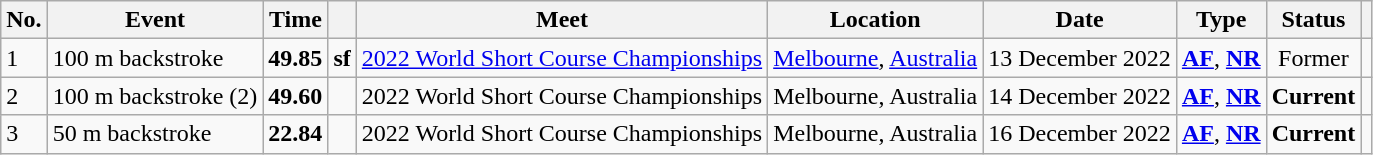<table class="wikitable sortable">
<tr>
<th>No.</th>
<th>Event</th>
<th>Time</th>
<th></th>
<th>Meet</th>
<th>Location</th>
<th>Date</th>
<th>Type</th>
<th>Status</th>
<th></th>
</tr>
<tr>
<td>1</td>
<td>100 m backstroke</td>
<td style="text-align:center;"><strong>49.85</strong></td>
<td><strong>sf</strong></td>
<td><a href='#'>2022 World Short Course Championships</a></td>
<td><a href='#'>Melbourne</a>, <a href='#'>Australia</a></td>
<td>13 December 2022</td>
<td style="text-align:center;"><strong><a href='#'>AF</a></strong>, <strong><a href='#'>NR</a></strong></td>
<td style="text-align:center;">Former</td>
<td style="text-align:center;"></td>
</tr>
<tr>
<td>2</td>
<td>100 m backstroke (2)</td>
<td style="text-align:center;"><strong>49.60</strong></td>
<td></td>
<td>2022 World Short Course Championships</td>
<td>Melbourne, Australia</td>
<td>14 December 2022</td>
<td style="text-align:center;"><strong><a href='#'>AF</a></strong>, <strong><a href='#'>NR</a></strong></td>
<td style="text-align:center;"><strong>Current</strong></td>
<td style="text-align:center;"></td>
</tr>
<tr>
<td>3</td>
<td>50 m backstroke</td>
<td style="text-align:center;"><strong>22.84</strong></td>
<td></td>
<td>2022 World Short Course Championships</td>
<td>Melbourne, Australia</td>
<td>16 December 2022</td>
<td style="text-align:center;"><strong><a href='#'>AF</a></strong>, <strong><a href='#'>NR</a></strong></td>
<td style="text-align:center;"><strong>Current</strong></td>
<td style="text-align:center;"></td>
</tr>
</table>
